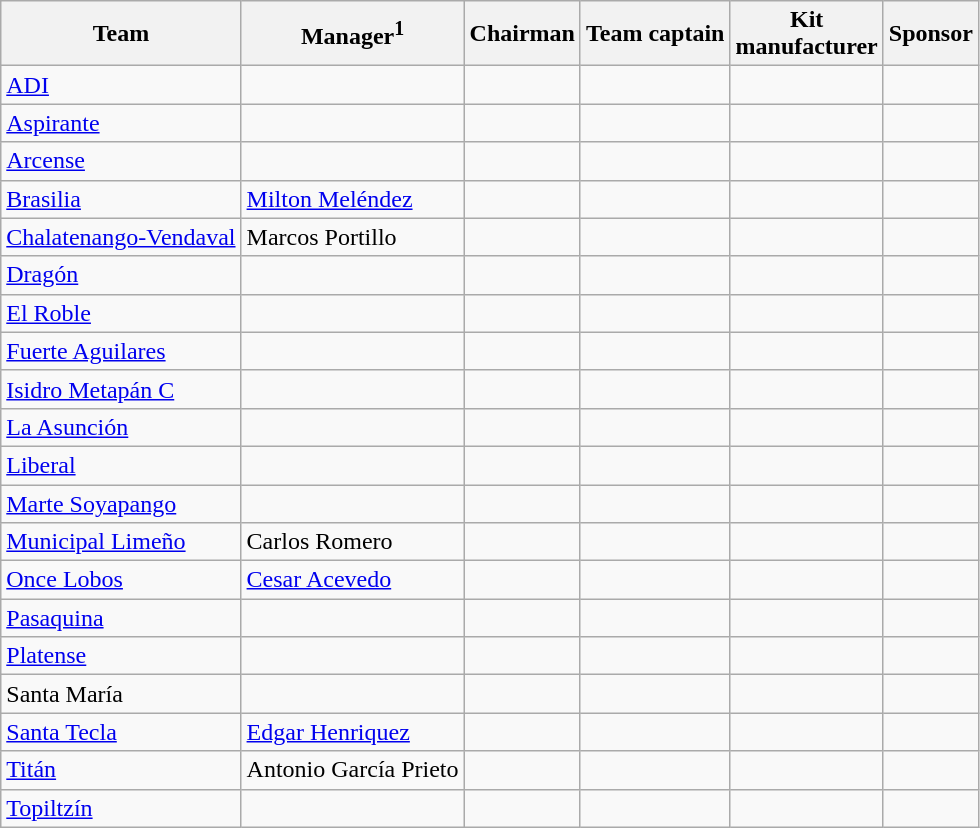<table class="wikitable sortable" style="text-align: left;">
<tr>
<th>Team</th>
<th>Manager<sup>1</sup></th>
<th>Chairman</th>
<th>Team captain</th>
<th width=40>Kit manufacturer</th>
<th>Sponsor</th>
</tr>
<tr>
<td><a href='#'>ADI</a></td>
<td></td>
<td></td>
<td></td>
<td></td>
<td></td>
</tr>
<tr>
<td><a href='#'>Aspirante</a></td>
<td></td>
<td></td>
<td></td>
<td></td>
<td></td>
</tr>
<tr>
<td><a href='#'>Arcense</a></td>
<td></td>
<td></td>
<td></td>
<td></td>
<td></td>
</tr>
<tr>
<td><a href='#'>Brasilia</a></td>
<td> <a href='#'>Milton Meléndez</a></td>
<td></td>
<td></td>
<td></td>
<td></td>
</tr>
<tr>
<td><a href='#'>Chalatenango-Vendaval</a></td>
<td> Marcos Portillo</td>
<td></td>
<td></td>
<td></td>
<td></td>
</tr>
<tr>
<td><a href='#'>Dragón</a></td>
<td></td>
<td></td>
<td></td>
<td></td>
<td></td>
</tr>
<tr>
<td><a href='#'>El Roble</a></td>
<td></td>
<td></td>
<td></td>
<td></td>
<td></td>
</tr>
<tr>
<td><a href='#'>Fuerte Aguilares</a></td>
<td></td>
<td></td>
<td></td>
<td></td>
<td></td>
</tr>
<tr>
<td><a href='#'>Isidro Metapán C</a></td>
<td></td>
<td></td>
<td></td>
<td></td>
<td></td>
</tr>
<tr>
<td><a href='#'>La Asunción</a></td>
<td></td>
<td></td>
<td></td>
<td></td>
<td></td>
</tr>
<tr>
<td><a href='#'>Liberal</a></td>
<td></td>
<td></td>
<td></td>
<td></td>
<td></td>
</tr>
<tr>
<td><a href='#'>Marte Soyapango</a></td>
<td></td>
<td></td>
<td></td>
<td></td>
<td></td>
</tr>
<tr>
<td><a href='#'>Municipal Limeño</a></td>
<td> Carlos Romero</td>
<td></td>
<td></td>
<td></td>
<td></td>
</tr>
<tr>
<td><a href='#'>Once Lobos</a></td>
<td> <a href='#'>Cesar Acevedo</a></td>
<td></td>
<td></td>
<td></td>
<td></td>
</tr>
<tr>
<td><a href='#'>Pasaquina</a></td>
<td></td>
<td></td>
<td></td>
<td></td>
<td></td>
</tr>
<tr>
<td><a href='#'>Platense</a></td>
<td></td>
<td></td>
<td></td>
<td></td>
<td></td>
</tr>
<tr>
<td>Santa María</td>
<td></td>
<td></td>
<td></td>
<td></td>
<td></td>
</tr>
<tr>
<td><a href='#'>Santa Tecla</a></td>
<td> <a href='#'>Edgar Henriquez</a></td>
<td></td>
<td></td>
<td></td>
<td></td>
</tr>
<tr>
<td><a href='#'>Titán</a></td>
<td> Antonio García Prieto</td>
<td></td>
<td></td>
<td></td>
<td></td>
</tr>
<tr>
<td><a href='#'>Topiltzín</a></td>
<td></td>
<td></td>
<td></td>
<td></td>
<td></td>
</tr>
</table>
